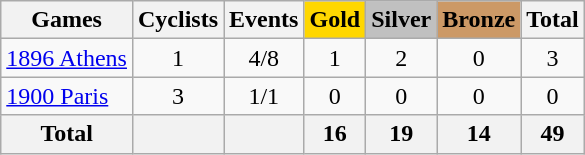<table class="wikitable sortable" style="text-align:center">
<tr>
<th>Games</th>
<th>Cyclists</th>
<th>Events</th>
<th style="background-color:gold;">Gold</th>
<th style="background-color:silver;">Silver</th>
<th style="background-color:#c96;">Bronze</th>
<th>Total</th>
</tr>
<tr>
<td align=left><a href='#'>1896 Athens</a></td>
<td>1</td>
<td>4/8</td>
<td>1</td>
<td>2</td>
<td>0</td>
<td>3</td>
</tr>
<tr>
<td align=left><a href='#'>1900 Paris</a></td>
<td>3</td>
<td>1/1</td>
<td>0</td>
<td>0</td>
<td>0</td>
<td>0</td>
</tr>
<tr>
<th>Total</th>
<th></th>
<th></th>
<th>16</th>
<th>19</th>
<th>14</th>
<th>49</th>
</tr>
</table>
